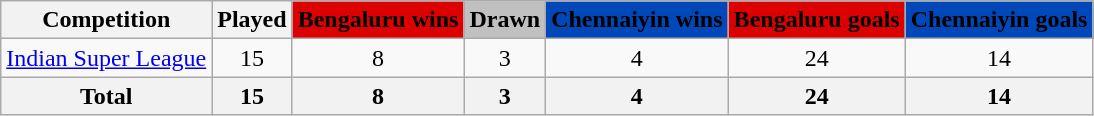<table class="wikitable" style="text-align: center;">
<tr>
<th>Competition</th>
<th>Played</th>
<th style="background:#DD0000"><span> Bengaluru wins</span></th>
<th style="background:#C0C0C0;">Drawn</th>
<th style="background:#0048BA"><span> Chennaiyin wins</span></th>
<th style="background:#DD0000"><span> Bengaluru goals</span></th>
<th style="background:#0048BA"><span> Chennaiyin goals</span></th>
</tr>
<tr>
<td><a href='#'>Indian Super League</a></td>
<td>15</td>
<td>8</td>
<td>3</td>
<td>4</td>
<td>24</td>
<td>14</td>
</tr>
<tr>
<th>Total</th>
<th>15</th>
<th>8</th>
<th>3</th>
<th>4</th>
<th>24</th>
<th>14</th>
</tr>
</table>
